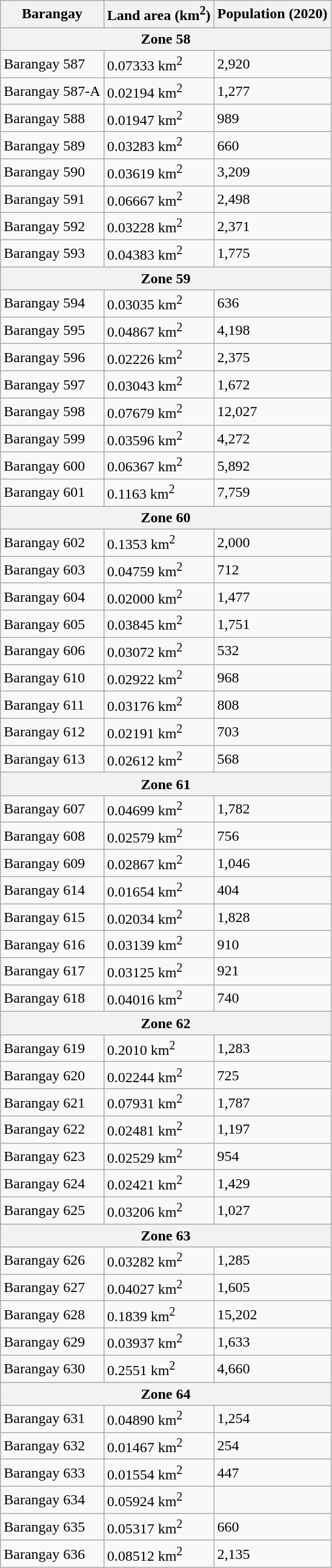<table class="wikitable">
<tr>
<th>Barangay</th>
<th>Land area (km<sup>2</sup>)</th>
<th>Population (2020)</th>
</tr>
<tr>
<th colspan=3>Zone 58</th>
</tr>
<tr>
<td>Barangay 587</td>
<td>0.07333 km<sup>2</sup></td>
<td>2,920</td>
</tr>
<tr>
<td>Barangay 587-A</td>
<td>0.02194 km<sup>2</sup></td>
<td>1,277</td>
</tr>
<tr>
<td>Barangay  588</td>
<td>0.01947 km<sup>2</sup></td>
<td>989</td>
</tr>
<tr>
<td>Barangay  589</td>
<td>0.03283 km<sup>2</sup></td>
<td>660</td>
</tr>
<tr>
<td>Barangay  590</td>
<td>0.03619 km<sup>2</sup></td>
<td>3,209</td>
</tr>
<tr>
<td>Barangay  591</td>
<td>0.06667 km<sup>2</sup></td>
<td>2,498</td>
</tr>
<tr>
<td>Barangay  592</td>
<td>0.03228 km<sup>2</sup></td>
<td>2,371</td>
</tr>
<tr>
<td>Barangay  593</td>
<td>0.04383 km<sup>2</sup></td>
<td>1,775</td>
</tr>
<tr>
<th colspan=3>Zone 59</th>
</tr>
<tr>
<td>Barangay  594</td>
<td>0.03035 km<sup>2</sup></td>
<td>636</td>
</tr>
<tr>
<td>Barangay  595</td>
<td>0.04867 km<sup>2</sup></td>
<td>4,198</td>
</tr>
<tr>
<td>Barangay  596</td>
<td>0.02226 km<sup>2</sup></td>
<td>2,375</td>
</tr>
<tr>
<td>Barangay  597</td>
<td>0.03043 km<sup>2</sup></td>
<td>1,672</td>
</tr>
<tr>
<td>Barangay  598</td>
<td>0.07679 km<sup>2</sup></td>
<td>12,027</td>
</tr>
<tr>
<td>Barangay  599</td>
<td>0.03596 km<sup>2</sup></td>
<td>4,272</td>
</tr>
<tr>
<td>Barangay  600</td>
<td>0.06367 km<sup>2</sup></td>
<td>5,892</td>
</tr>
<tr>
<td>Barangay  601</td>
<td>0.1163 km<sup>2</sup></td>
<td>7,759</td>
</tr>
<tr>
<th colspan=3>Zone 60</th>
</tr>
<tr>
<td>Barangay  602</td>
<td>0.1353 km<sup>2</sup></td>
<td>2,000</td>
</tr>
<tr>
<td>Barangay  603</td>
<td>0.04759 km<sup>2</sup></td>
<td>712</td>
</tr>
<tr>
<td>Barangay  604</td>
<td>0.02000 km<sup>2</sup></td>
<td>1,477</td>
</tr>
<tr>
<td>Barangay  605</td>
<td>0.03845 km<sup>2</sup></td>
<td>1,751</td>
</tr>
<tr>
<td>Barangay  606</td>
<td>0.03072 km<sup>2</sup></td>
<td>532</td>
</tr>
<tr>
<td>Barangay  610</td>
<td>0.02922 km<sup>2</sup></td>
<td>968</td>
</tr>
<tr>
<td>Barangay  611</td>
<td>0.03176 km<sup>2</sup></td>
<td>808</td>
</tr>
<tr>
<td>Barangay  612</td>
<td>0.02191 km<sup>2</sup></td>
<td>703</td>
</tr>
<tr>
<td>Barangay  613</td>
<td>0.02612 km<sup>2</sup></td>
<td>568</td>
</tr>
<tr>
<th colspan=3>Zone 61</th>
</tr>
<tr>
<td>Barangay  607</td>
<td>0.04699 km<sup>2</sup></td>
<td>1,782</td>
</tr>
<tr>
<td>Barangay  608</td>
<td>0.02579 km<sup>2</sup></td>
<td>756</td>
</tr>
<tr>
<td>Barangay  609</td>
<td>0.02867 km<sup>2</sup></td>
<td>1,046</td>
</tr>
<tr>
<td>Barangay  614</td>
<td>0.01654 km<sup>2</sup></td>
<td>404</td>
</tr>
<tr>
<td>Barangay  615</td>
<td>0.02034 km<sup>2</sup></td>
<td>1,828</td>
</tr>
<tr>
<td>Barangay  616</td>
<td>0.03139 km<sup>2</sup></td>
<td>910</td>
</tr>
<tr>
<td>Barangay  617</td>
<td>0.03125 km<sup>2</sup></td>
<td>921</td>
</tr>
<tr>
<td>Barangay  618</td>
<td>0.04016 km<sup>2</sup></td>
<td>740</td>
</tr>
<tr>
<th colspan=3>Zone 62</th>
</tr>
<tr>
<td>Barangay  619</td>
<td>0.2010 km<sup>2</sup></td>
<td>1,283</td>
</tr>
<tr>
<td>Barangay  620</td>
<td>0.02244 km<sup>2</sup></td>
<td>725</td>
</tr>
<tr>
<td>Barangay  621</td>
<td>0.07931 km<sup>2</sup></td>
<td>1,787</td>
</tr>
<tr>
<td>Barangay  622</td>
<td>0.02481 km<sup>2</sup></td>
<td>1,197</td>
</tr>
<tr>
<td>Barangay  623</td>
<td>0.02529 km<sup>2</sup></td>
<td>954</td>
</tr>
<tr>
<td>Barangay  624</td>
<td>0.02421 km<sup>2</sup></td>
<td>1,429</td>
</tr>
<tr>
<td>Barangay  625</td>
<td>0.03206 km<sup>2</sup></td>
<td>1,027</td>
</tr>
<tr>
<th colspan=3>Zone 63</th>
</tr>
<tr>
<td>Barangay  626</td>
<td>0.03282 km<sup>2</sup></td>
<td>1,285</td>
</tr>
<tr>
<td>Barangay  627</td>
<td>0.04027 km<sup>2</sup></td>
<td>1,605</td>
</tr>
<tr>
<td>Barangay  628</td>
<td>0.1839 km<sup>2</sup></td>
<td>15,202</td>
</tr>
<tr>
<td>Barangay  629</td>
<td>0.03937 km<sup>2</sup></td>
<td>1,633</td>
</tr>
<tr>
<td>Barangay  630</td>
<td>0.2551 km<sup>2</sup></td>
<td>4,660</td>
</tr>
<tr>
<th colspan=3>Zone 64</th>
</tr>
<tr>
<td>Barangay  631</td>
<td>0.04890 km<sup>2</sup></td>
<td>1,254</td>
</tr>
<tr>
<td>Barangay  632</td>
<td>0.01467 km<sup>2</sup></td>
<td>254</td>
</tr>
<tr>
<td>Barangay  633</td>
<td>0.01554 km<sup>2</sup></td>
<td>447</td>
</tr>
<tr>
<td>Barangay  634</td>
<td>0.05924 km<sup>2</sup></td>
<td></td>
</tr>
<tr>
<td>Barangay  635</td>
<td>0.05317 km<sup>2</sup></td>
<td>660</td>
</tr>
<tr>
<td>Barangay  636</td>
<td>0.08512 km<sup>2</sup></td>
<td>2,135</td>
</tr>
</table>
